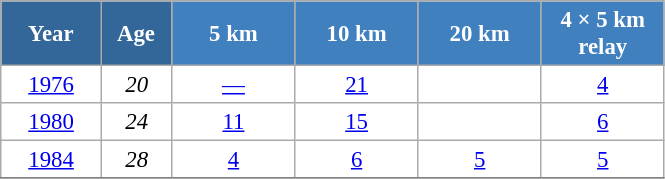<table class="wikitable" style="font-size:95%; text-align:center; border:grey solid 1px; border-collapse:collapse; background:#ffffff;">
<tr>
<th style="background-color:#369; color:white; width:60px;"> Year </th>
<th style="background-color:#369; color:white; width:40px;"> Age </th>
<th style="background-color:#4180be; color:white; width:75px;"> 5 km </th>
<th style="background-color:#4180be; color:white; width:75px;"> 10 km </th>
<th style="background-color:#4180be; color:white; width:75px;"> 20 km </th>
<th style="background-color:#4180be; color:white; width:75px;"> 4 × 5 km <br> relay </th>
</tr>
<tr>
<td><a href='#'>1976</a></td>
<td><em>20</em></td>
<td><a href='#'>—</a></td>
<td><a href='#'>21</a></td>
<td></td>
<td><a href='#'>4</a></td>
</tr>
<tr>
<td><a href='#'>1980</a></td>
<td><em>24</em></td>
<td><a href='#'>11</a></td>
<td><a href='#'>15</a></td>
<td></td>
<td><a href='#'>6</a></td>
</tr>
<tr>
<td><a href='#'>1984</a></td>
<td><em>28</em></td>
<td><a href='#'>4</a></td>
<td><a href='#'>6</a></td>
<td><a href='#'>5</a></td>
<td><a href='#'>5</a></td>
</tr>
<tr>
</tr>
</table>
